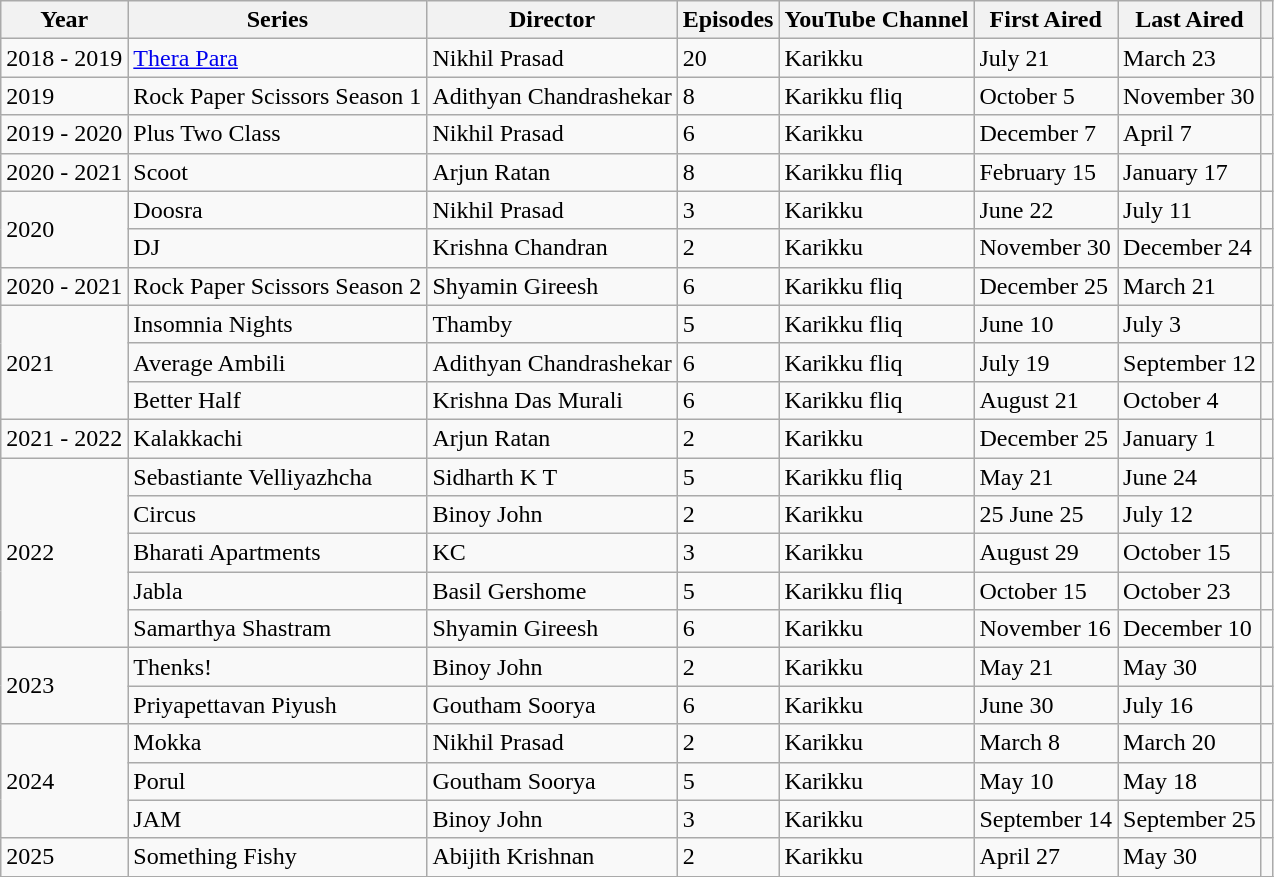<table class="wikitable">
<tr>
<th scope="col">Year</th>
<th scope="col">Series</th>
<th scope="col">Director</th>
<th scope="col">Episodes</th>
<th scope="col">YouTube Channel</th>
<th scope="col">First Aired</th>
<th scope="col">Last Aired</th>
<th scope="col" class="unsortable"></th>
</tr>
<tr>
<td>2018 - 2019</td>
<td><a href='#'>Thera Para</a></td>
<td>Nikhil Prasad</td>
<td>20</td>
<td>Karikku</td>
<td>July 21</td>
<td>March 23</td>
<td></td>
</tr>
<tr>
<td>2019</td>
<td>Rock Paper Scissors Season 1</td>
<td>Adithyan Chandrashekar</td>
<td>8</td>
<td>Karikku fliq</td>
<td>October 5</td>
<td>November 30</td>
<td></td>
</tr>
<tr>
<td>2019 - 2020</td>
<td>Plus Two Class</td>
<td>Nikhil Prasad</td>
<td>6</td>
<td>Karikku</td>
<td>December 7</td>
<td>April 7</td>
<td></td>
</tr>
<tr>
<td>2020 - 2021</td>
<td>Scoot</td>
<td>Arjun Ratan</td>
<td>8</td>
<td>Karikku fliq</td>
<td>February 15</td>
<td>January 17</td>
<td></td>
</tr>
<tr>
<td rowspan="2">2020</td>
<td>Doosra</td>
<td>Nikhil Prasad</td>
<td>3</td>
<td>Karikku</td>
<td>June 22</td>
<td>July 11</td>
<td></td>
</tr>
<tr>
<td>DJ</td>
<td>Krishna Chandran</td>
<td>2</td>
<td>Karikku</td>
<td>November 30</td>
<td>December 24</td>
<td></td>
</tr>
<tr>
<td>2020 - 2021</td>
<td>Rock Paper Scissors Season 2</td>
<td>Shyamin Gireesh</td>
<td>6</td>
<td>Karikku fliq</td>
<td>December 25</td>
<td>March 21</td>
<td></td>
</tr>
<tr>
<td rowspan="3">2021</td>
<td>Insomnia Nights</td>
<td>Thamby</td>
<td>5</td>
<td>Karikku fliq</td>
<td>June 10</td>
<td>July 3</td>
<td></td>
</tr>
<tr>
<td>Average Ambili</td>
<td>Adithyan Chandrashekar</td>
<td>6</td>
<td>Karikku fliq</td>
<td>July 19</td>
<td>September 12</td>
<td></td>
</tr>
<tr>
<td>Better Half</td>
<td>Krishna Das Murali</td>
<td>6</td>
<td>Karikku fliq</td>
<td>August 21</td>
<td>October 4</td>
<td></td>
</tr>
<tr>
<td>2021 - 2022</td>
<td>Kalakkachi</td>
<td>Arjun Ratan</td>
<td>2</td>
<td>Karikku</td>
<td>December 25</td>
<td>January 1</td>
<td></td>
</tr>
<tr>
<td rowspan="5">2022</td>
<td>Sebastiante Velliyazhcha</td>
<td>Sidharth K T</td>
<td>5</td>
<td>Karikku fliq</td>
<td>May 21</td>
<td>June 24</td>
<td></td>
</tr>
<tr>
<td>Circus</td>
<td>Binoy John</td>
<td>2</td>
<td>Karikku</td>
<td>25 June 25</td>
<td>July 12</td>
<td></td>
</tr>
<tr>
<td>Bharati Apartments</td>
<td>KC</td>
<td>3</td>
<td>Karikku</td>
<td>August 29</td>
<td>October 15</td>
<td></td>
</tr>
<tr>
<td>Jabla</td>
<td>Basil Gershome</td>
<td>5</td>
<td>Karikku fliq</td>
<td>October 15</td>
<td>October 23</td>
<td></td>
</tr>
<tr>
<td>Samarthya Shastram</td>
<td>Shyamin Gireesh</td>
<td>6</td>
<td>Karikku</td>
<td>November 16</td>
<td>December 10</td>
<td></td>
</tr>
<tr>
<td rowspan="2">2023</td>
<td>Thenks!</td>
<td>Binoy John</td>
<td>2</td>
<td>Karikku</td>
<td>May 21</td>
<td>May 30</td>
<td></td>
</tr>
<tr>
<td>Priyapettavan Piyush</td>
<td>Goutham Soorya</td>
<td>6</td>
<td>Karikku</td>
<td>June 30</td>
<td>July 16</td>
<td></td>
</tr>
<tr>
<td rowspan="3">2024</td>
<td>Mokka</td>
<td>Nikhil Prasad</td>
<td>2</td>
<td>Karikku</td>
<td>March 8</td>
<td>March 20</td>
<td></td>
</tr>
<tr>
<td>Porul</td>
<td>Goutham Soorya</td>
<td>5</td>
<td>Karikku</td>
<td>May 10</td>
<td>May 18</td>
<td></td>
</tr>
<tr>
<td>JAM</td>
<td>Binoy John</td>
<td>3</td>
<td>Karikku</td>
<td>September 14</td>
<td>September 25</td>
<td></td>
</tr>
<tr>
<td>2025</td>
<td>Something Fishy</td>
<td>Abijith Krishnan</td>
<td>2</td>
<td>Karikku</td>
<td>April 27</td>
<td>May 30</td>
<td></td>
</tr>
<tr>
</tr>
</table>
